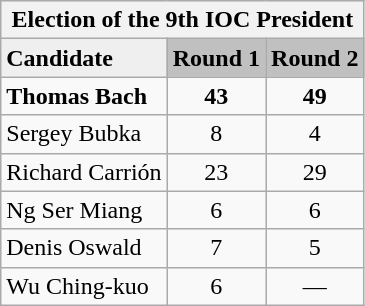<table class=wikitable>
<tr style="background:#efefef;">
<th colspan="3">Election of the 9th IOC President</th>
</tr>
<tr style="background:#efefef;">
<td><strong>Candidate</strong></td>
<td style="background:silver;"><strong>Round 1</strong></td>
<td style="background:silver;"><strong>Round 2</strong></td>
</tr>
<tr>
<td> <strong>Thomas Bach</strong></td>
<td style="text-align:center;"><strong>43</strong></td>
<td style="text-align:center;"><strong>49</strong></td>
</tr>
<tr>
<td> Sergey Bubka</td>
<td style="text-align:center;">8</td>
<td style="text-align:center;">4</td>
</tr>
<tr>
<td> Richard Carrión</td>
<td style="text-align:center;">23</td>
<td style="text-align:center;">29</td>
</tr>
<tr>
<td> Ng Ser Miang</td>
<td style="text-align:center;">6</td>
<td style="text-align:center;">6</td>
</tr>
<tr>
<td> Denis Oswald</td>
<td style="text-align:center;">7</td>
<td style="text-align:center;">5</td>
</tr>
<tr>
<td> Wu Ching-kuo</td>
<td style="text-align:center;">6</td>
<td style="text-align:center;">—</td>
</tr>
</table>
